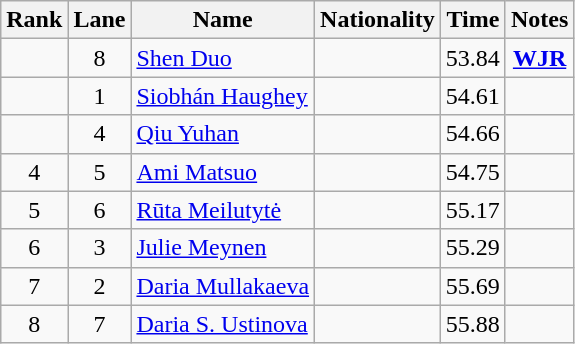<table class="wikitable sortable" style="text-align:center">
<tr>
<th>Rank</th>
<th>Lane</th>
<th>Name</th>
<th>Nationality</th>
<th>Time</th>
<th>Notes</th>
</tr>
<tr>
<td></td>
<td>8</td>
<td align=left><a href='#'>Shen Duo</a></td>
<td align=left></td>
<td>53.84</td>
<td><strong><a href='#'>WJR</a></strong></td>
</tr>
<tr>
<td></td>
<td>1</td>
<td align=left><a href='#'>Siobhán Haughey</a></td>
<td align=left></td>
<td>54.61</td>
<td></td>
</tr>
<tr>
<td></td>
<td>4</td>
<td align=left><a href='#'>Qiu Yuhan</a></td>
<td align=left></td>
<td>54.66</td>
<td></td>
</tr>
<tr>
<td>4</td>
<td>5</td>
<td align=left><a href='#'>Ami Matsuo</a></td>
<td align=left></td>
<td>54.75</td>
<td></td>
</tr>
<tr>
<td>5</td>
<td>6</td>
<td align=left><a href='#'>Rūta Meilutytė</a></td>
<td align=left></td>
<td>55.17</td>
<td></td>
</tr>
<tr>
<td>6</td>
<td>3</td>
<td align=left><a href='#'>Julie Meynen</a></td>
<td align=left></td>
<td>55.29</td>
<td></td>
</tr>
<tr>
<td>7</td>
<td>2</td>
<td align=left><a href='#'>Daria Mullakaeva</a></td>
<td align=left></td>
<td>55.69</td>
<td></td>
</tr>
<tr>
<td>8</td>
<td>7</td>
<td align=left><a href='#'>Daria S. Ustinova</a></td>
<td align=left></td>
<td>55.88</td>
<td></td>
</tr>
</table>
